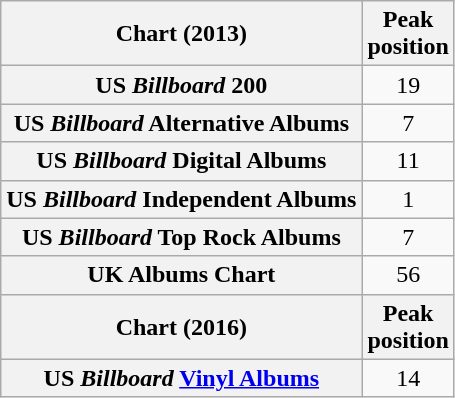<table class="wikitable sortable plainrowheaders" style="text-align:center">
<tr>
<th scope="col">Chart (2013)</th>
<th scope="col">Peak<br>position</th>
</tr>
<tr>
<th scope="row">US <em>Billboard</em> 200</th>
<td style="text-align:center;">19</td>
</tr>
<tr>
<th scope="row">US <em>Billboard</em> Alternative Albums</th>
<td style="text-align:center;">7</td>
</tr>
<tr>
<th scope="row">US <em>Billboard</em> Digital Albums</th>
<td style="text-align:center;">11</td>
</tr>
<tr>
<th scope="row">US <em>Billboard</em> Independent Albums</th>
<td style="text-align:center;">1</td>
</tr>
<tr>
<th scope="row">US <em>Billboard</em> Top Rock Albums</th>
<td style="text-align:center;">7</td>
</tr>
<tr>
<th scope="row">UK Albums Chart</th>
<td style="text-align:center;">56</td>
</tr>
<tr>
<th scope="col">Chart (2016)</th>
<th scope="col">Peak<br>position</th>
</tr>
<tr>
<th scope="row">US <em>Billboard</em> <a href='#'>Vinyl Albums</a></th>
<td style="text-align:center;">14</td>
</tr>
</table>
